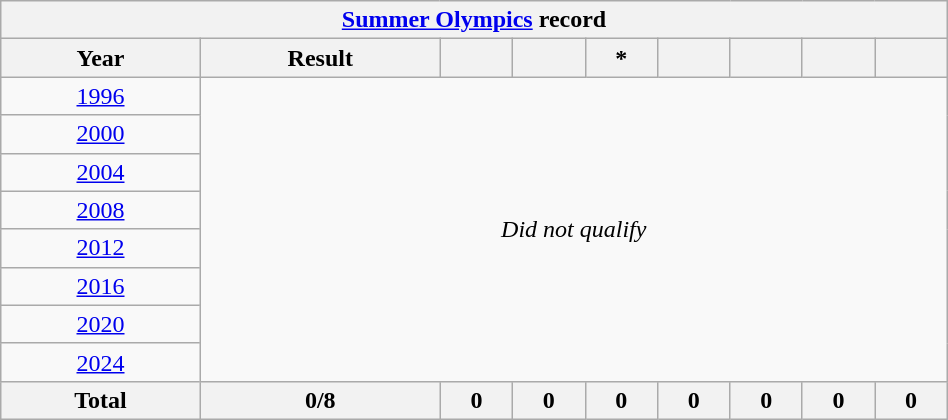<table class="wikitable" style="text-align: center; width:50%;">
<tr>
<th colspan=10><a href='#'>Summer Olympics</a> record</th>
</tr>
<tr>
<th>Year</th>
<th>Result</th>
<th></th>
<th></th>
<th>*</th>
<th></th>
<th></th>
<th></th>
<th></th>
</tr>
<tr>
<td> <a href='#'>1996</a></td>
<td colspan=8 rowspan=8><em>Did not qualify</em></td>
</tr>
<tr>
<td> <a href='#'>2000</a></td>
</tr>
<tr>
<td> <a href='#'>2004</a></td>
</tr>
<tr>
<td> <a href='#'>2008</a></td>
</tr>
<tr>
<td> <a href='#'>2012</a></td>
</tr>
<tr>
<td> <a href='#'>2016</a></td>
</tr>
<tr>
<td> <a href='#'>2020</a></td>
</tr>
<tr>
<td> <a href='#'>2024</a></td>
</tr>
<tr>
<th>Total</th>
<th>0/8</th>
<th>0</th>
<th>0</th>
<th>0</th>
<th>0</th>
<th>0</th>
<th>0</th>
<th>0</th>
</tr>
</table>
